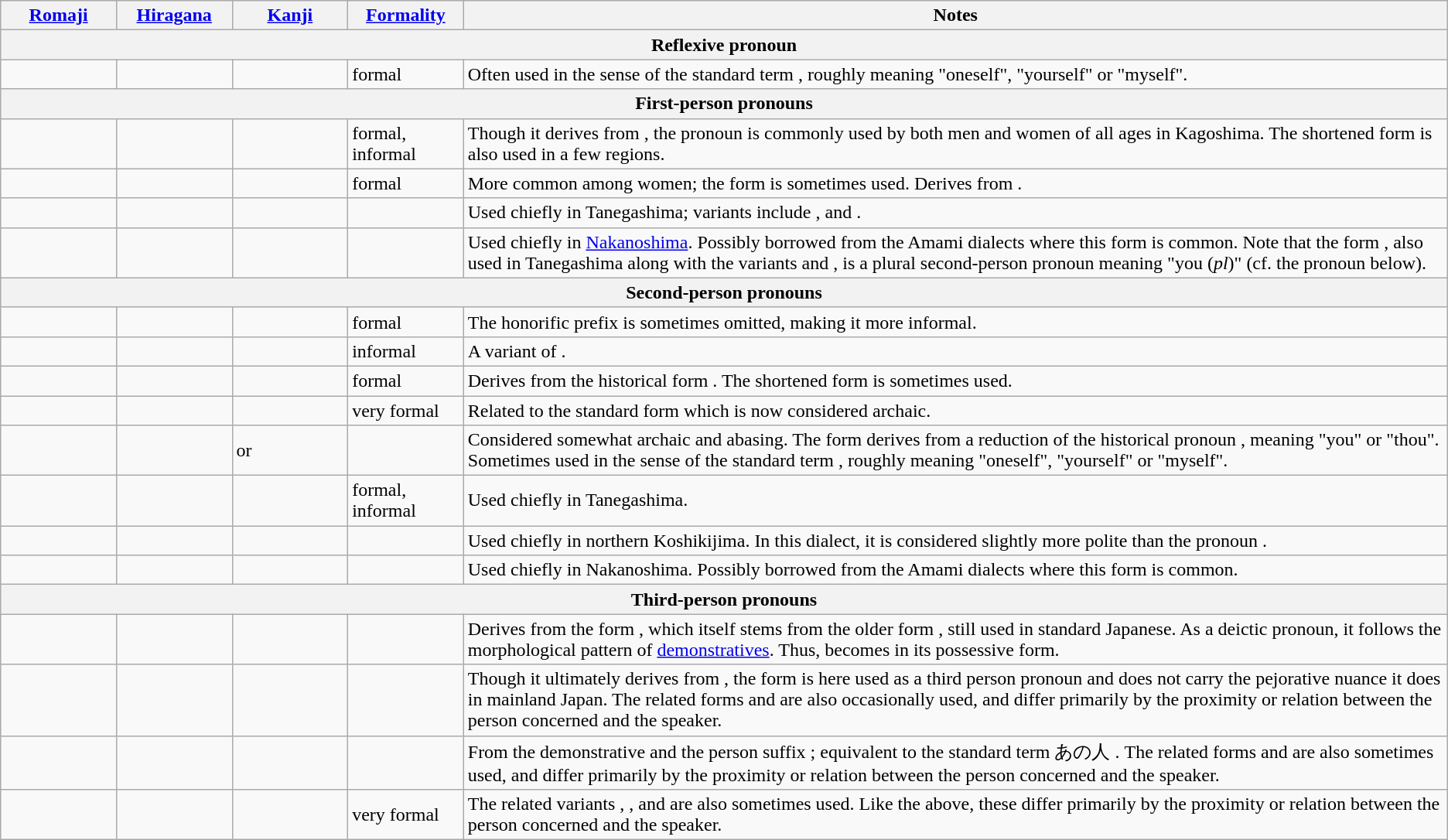<table class="wikitable">
<tr>
<th width="8%"><a href='#'>Romaji</a></th>
<th width="8%"><a href='#'>Hiragana</a></th>
<th width="8%"><a href='#'>Kanji</a></th>
<th width="8%"><a href='#'>Formality</a></th>
<th>Notes</th>
</tr>
<tr>
<th colspan="5">Reflexive pronoun</th>
</tr>
<tr>
<td></td>
<td></td>
<td></td>
<td>formal</td>
<td>Often used in the sense of the standard term  , roughly meaning "oneself", "yourself" or "myself".</td>
</tr>
<tr>
<th colspan="5">First-person pronouns</th>
</tr>
<tr>
<td></td>
<td></td>
<td></td>
<td>formal, informal</td>
<td>Though it derives from  , the pronoun   is commonly used by both men and women of all ages in Kagoshima. The shortened form   is also used in a few regions.</td>
</tr>
<tr>
<td></td>
<td></td>
<td></td>
<td>formal</td>
<td>More common among women; the form   is sometimes used.  Derives from  .</td>
</tr>
<tr>
<td></td>
<td></td>
<td></td>
<td></td>
<td>Used chiefly in Tanegashima; variants include  ,   and  .</td>
</tr>
<tr>
<td></td>
<td></td>
<td></td>
<td></td>
<td>Used chiefly in <a href='#'>Nakanoshima</a>.  Possibly borrowed from the Amami dialects where this form is common.  Note that the form , also used in Tanegashima along with the variants  and , is a plural second-person pronoun meaning "you (<em>pl</em>)" (cf. the pronoun  below).</td>
</tr>
<tr>
<th colspan="5">Second-person pronouns</th>
</tr>
<tr>
<td></td>
<td></td>
<td></td>
<td>formal</td>
<td>The honorific prefix  is sometimes omitted, making it more informal.</td>
</tr>
<tr>
<td></td>
<td></td>
<td></td>
<td>informal</td>
<td>A variant of  .</td>
</tr>
<tr>
<td></td>
<td></td>
<td></td>
<td>formal</td>
<td>Derives from the historical form  .  The shortened form   is sometimes used.</td>
</tr>
<tr>
<td></td>
<td></td>
<td></td>
<td>very formal</td>
<td>Related to the standard form   which is now considered archaic.</td>
</tr>
<tr>
<td></td>
<td></td>
<td> or </td>
<td></td>
<td>Considered somewhat archaic and abasing.  The form derives from a reduction of the historical pronoun  , meaning "you" or "thou".  Sometimes used in the sense of the standard term  , roughly meaning "oneself", "yourself" or "myself".</td>
</tr>
<tr>
<td></td>
<td></td>
<td></td>
<td>formal, informal</td>
<td>Used chiefly in Tanegashima.</td>
</tr>
<tr>
<td></td>
<td></td>
<td></td>
<td></td>
<td>Used chiefly in northern Koshikijima. In this dialect, it is considered slightly more polite than the pronoun  .</td>
</tr>
<tr>
<td></td>
<td></td>
<td></td>
<td></td>
<td>Used chiefly in Nakanoshima.  Possibly borrowed from the Amami dialects where this form is common.</td>
</tr>
<tr>
<th colspan="5">Third-person pronouns</th>
</tr>
<tr>
<td></td>
<td></td>
<td></td>
<td></td>
<td>Derives from the form  , which itself stems from the older form  , still used in standard Japanese. As a deictic pronoun, it follows the morphological pattern of <a href='#'>demonstratives</a>. Thus,   becomes   in its possessive form.</td>
</tr>
<tr>
<td></td>
<td></td>
<td></td>
<td></td>
<td>Though it ultimately derives from , the form  is here used as a third person pronoun and does not carry the pejorative nuance it does in mainland Japan.  The related forms   and   are also occasionally used, and differ primarily by the proximity or relation between the person concerned and the speaker.</td>
</tr>
<tr>
<td></td>
<td></td>
<td></td>
<td></td>
<td>From the demonstrative   and the person suffix  ; equivalent to the standard term あの人 .  The related forms   and   are also sometimes used, and differ primarily by the proximity or relation between the person concerned and the speaker.</td>
</tr>
<tr>
<td></td>
<td></td>
<td></td>
<td>very formal</td>
<td>The related variants  ,  ,   and   are also sometimes used. Like the above, these differ primarily by the proximity or relation between the person concerned and the speaker.</td>
</tr>
</table>
